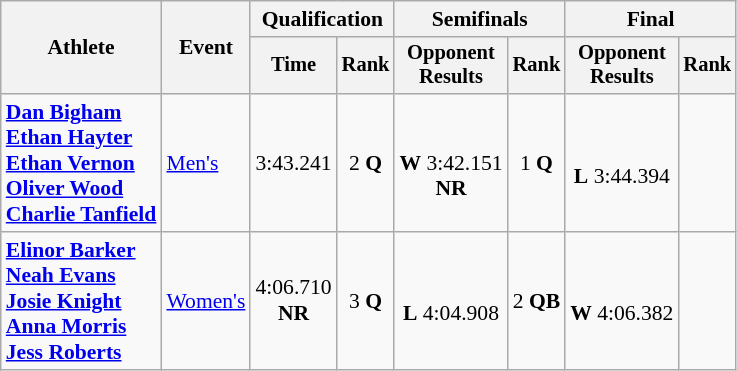<table class=wikitable style=font-size:90%;text-align:center>
<tr>
<th rowspan=2>Athlete</th>
<th rowspan=2>Event</th>
<th colspan=2>Qualification</th>
<th colspan=2>Semifinals</th>
<th colspan=2>Final</th>
</tr>
<tr style=font-size:95%>
<th>Time</th>
<th>Rank</th>
<th>Opponent<br>Results</th>
<th>Rank</th>
<th>Opponent<br>Results</th>
<th>Rank</th>
</tr>
<tr>
<td align=left><strong><a href='#'>Dan Bigham</a><br><a href='#'>Ethan Hayter</a><br><a href='#'>Ethan Vernon</a><br><a href='#'>Oliver Wood</a><br><a href='#'>Charlie Tanfield</a></strong></td>
<td align=left><a href='#'>Men's</a></td>
<td>3:43.241</td>
<td>2 <strong>Q</strong></td>
<td><br><strong>W</strong> 3:42.151<br><strong>NR</strong></td>
<td>1 <strong>Q</strong></td>
<td><br><strong>L</strong> 3:44.394</td>
<td></td>
</tr>
<tr>
<td align=left><strong><a href='#'>Elinor Barker</a><br><a href='#'>Neah Evans</a><br><a href='#'>Josie Knight</a><br><a href='#'>Anna Morris</a><br><a href='#'>Jess Roberts</a></strong></td>
<td align=left><a href='#'>Women's</a></td>
<td>4:06.710 <br><strong>NR</strong></td>
<td>3 <strong>Q</strong></td>
<td><br><strong>L</strong> 4:04.908</td>
<td>2 <strong>QB</strong></td>
<td><br><strong>W</strong> 4:06.382</td>
<td></td>
</tr>
</table>
